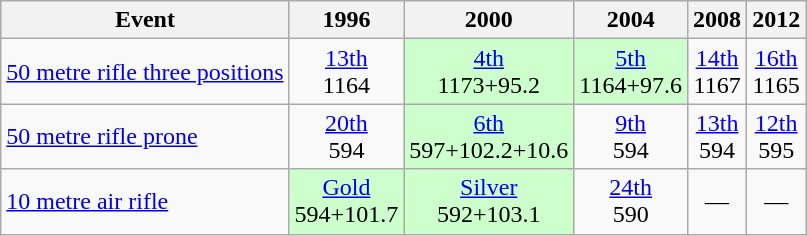<table class="wikitable" style="text-align: center">
<tr>
<th>Event</th>
<th>1996</th>
<th>2000</th>
<th>2004</th>
<th>2008</th>
<th>2012</th>
</tr>
<tr>
<td align=left><a href='#'>50 metre rifle three positions</a></td>
<td><a href='#'>13th</a><br>1164</td>
<td style="background: #ccffcc"><a href='#'>4th</a><br>1173+95.2</td>
<td style="background: #ccffcc"><a href='#'>5th</a><br>1164+97.6</td>
<td><a href='#'>14th</a><br>1167</td>
<td><a href='#'>16th</a><br>1165</td>
</tr>
<tr>
<td align=left><a href='#'>50 metre rifle prone</a></td>
<td><a href='#'>20th</a><br>594</td>
<td style="background: #ccffcc"><a href='#'>6th</a><br>597+102.2+10.6</td>
<td><a href='#'>9th</a><br>594</td>
<td><a href='#'>13th</a><br>594</td>
<td><a href='#'>12th</a><br>595</td>
</tr>
<tr>
<td align=left><a href='#'>10 metre air rifle</a></td>
<td style="background: #ccffcc"> <a href='#'>Gold</a><br>594+101.7</td>
<td style="background: #ccffcc"> <a href='#'>Silver</a><br>592+103.1</td>
<td><a href='#'>24th</a><br>590</td>
<td>—</td>
<td>—</td>
</tr>
</table>
